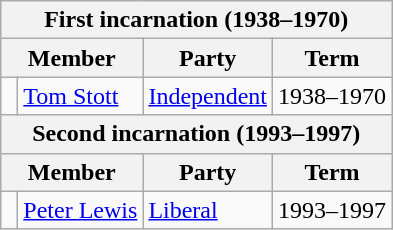<table class="wikitable">
<tr>
<th colspan=4>First incarnation (1938–1970)</th>
</tr>
<tr>
<th colspan="2">Member</th>
<th>Party</th>
<th>Term</th>
</tr>
<tr>
<td> </td>
<td><a href='#'>Tom Stott</a></td>
<td><a href='#'>Independent</a></td>
<td>1938–1970</td>
</tr>
<tr>
<th colspan=4>Second incarnation (1993–1997)</th>
</tr>
<tr>
<th colspan="2">Member</th>
<th>Party</th>
<th>Term</th>
</tr>
<tr>
<td> </td>
<td><a href='#'>Peter Lewis</a></td>
<td><a href='#'>Liberal</a></td>
<td>1993–1997</td>
</tr>
</table>
